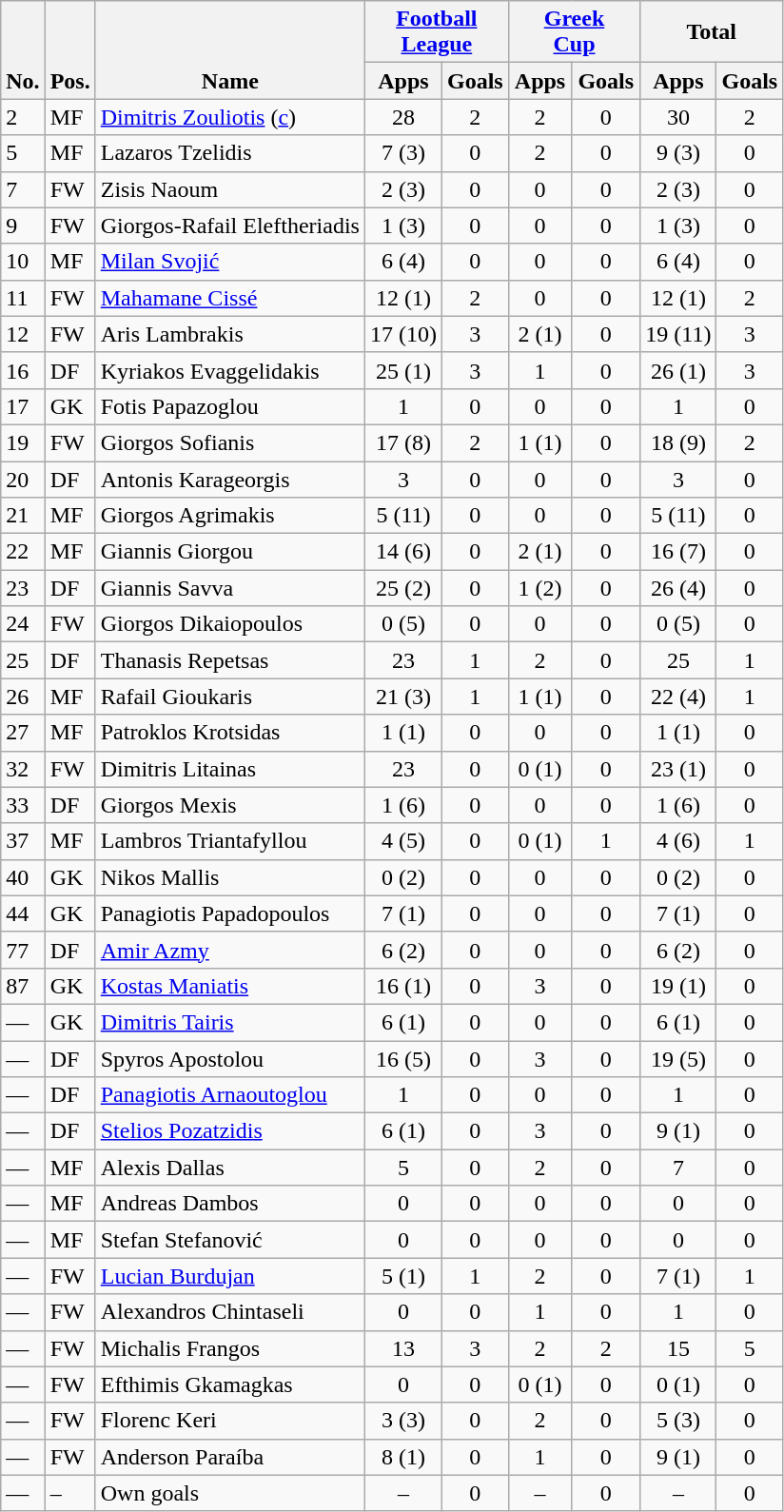<table class="wikitable" style="text-align:center">
<tr>
<th rowspan="2" valign="bottom">No.</th>
<th rowspan="2" valign="bottom">Pos.</th>
<th rowspan="2" valign="bottom">Name</th>
<th colspan="2" width="85"><a href='#'>Football<br>League</a></th>
<th colspan="2" width="85"><a href='#'>Greek<br>Cup</a></th>
<th colspan="2" width="85">Total</th>
</tr>
<tr>
<th>Apps</th>
<th>Goals</th>
<th>Apps</th>
<th>Goals</th>
<th>Apps</th>
<th>Goals</th>
</tr>
<tr>
<td align="left">2</td>
<td align="left">MF</td>
<td align="left"> <a href='#'>Dimitris Zouliotis</a> (<a href='#'>c</a>)</td>
<td>28</td>
<td>2</td>
<td>2</td>
<td>0</td>
<td>30</td>
<td>2</td>
</tr>
<tr>
<td align="left">5</td>
<td align="left">MF</td>
<td align="left"> Lazaros Tzelidis</td>
<td>7 (3)</td>
<td>0</td>
<td>2</td>
<td>0</td>
<td>9 (3)</td>
<td>0</td>
</tr>
<tr>
<td align="left">7</td>
<td align="left">FW</td>
<td align="left"> Zisis Naoum</td>
<td>2 (3)</td>
<td>0</td>
<td>0</td>
<td>0</td>
<td>2 (3)</td>
<td>0</td>
</tr>
<tr>
<td align="left">9</td>
<td align="left">FW</td>
<td align="left"> Giorgos-Rafail Eleftheriadis</td>
<td>1 (3)</td>
<td>0</td>
<td>0</td>
<td>0</td>
<td>1 (3)</td>
<td>0</td>
</tr>
<tr>
<td align="left">10</td>
<td align="left">MF</td>
<td align="left"> <a href='#'>Milan Svojić</a></td>
<td>6 (4)</td>
<td>0</td>
<td>0</td>
<td>0</td>
<td>6 (4)</td>
<td>0</td>
</tr>
<tr>
<td align="left">11</td>
<td align="left">FW</td>
<td align="left"> <a href='#'>Mahamane Cissé</a></td>
<td>12 (1)</td>
<td>2</td>
<td>0</td>
<td>0</td>
<td>12 (1)</td>
<td>2</td>
</tr>
<tr>
<td align="left">12</td>
<td align="left">FW</td>
<td align="left"> Aris Lambrakis</td>
<td>17 (10)</td>
<td>3</td>
<td>2 (1)</td>
<td>0</td>
<td>19 (11)</td>
<td>3</td>
</tr>
<tr>
<td align="left">16</td>
<td align="left">DF</td>
<td align="left"> Kyriakos Evaggelidakis</td>
<td>25 (1)</td>
<td>3</td>
<td>1</td>
<td>0</td>
<td>26 (1)</td>
<td>3</td>
</tr>
<tr>
<td align="left">17</td>
<td align="left">GK</td>
<td align="left"> Fotis Papazoglou</td>
<td>1</td>
<td>0</td>
<td>0</td>
<td>0</td>
<td>1</td>
<td>0</td>
</tr>
<tr>
<td align="left">19</td>
<td align="left">FW</td>
<td align="left"> Giorgos Sofianis</td>
<td>17 (8)</td>
<td>2</td>
<td>1 (1)</td>
<td>0</td>
<td>18 (9)</td>
<td>2</td>
</tr>
<tr>
<td align="left">20</td>
<td align="left">DF</td>
<td align="left"> Antonis Karageorgis</td>
<td>3</td>
<td>0</td>
<td>0</td>
<td>0</td>
<td>3</td>
<td>0</td>
</tr>
<tr>
<td align="left">21</td>
<td align="left">MF</td>
<td align="left"> Giorgos Agrimakis</td>
<td>5 (11)</td>
<td>0</td>
<td>0</td>
<td>0</td>
<td>5 (11)</td>
<td>0</td>
</tr>
<tr>
<td align="left">22</td>
<td align="left">MF</td>
<td align="left"> Giannis Giorgou</td>
<td>14 (6)</td>
<td>0</td>
<td>2 (1)</td>
<td>0</td>
<td>16 (7)</td>
<td>0</td>
</tr>
<tr>
<td align="left">23</td>
<td align="left">DF</td>
<td align="left"> Giannis Savva</td>
<td>25 (2)</td>
<td>0</td>
<td>1 (2)</td>
<td>0</td>
<td>26 (4)</td>
<td>0</td>
</tr>
<tr>
<td align="left">24</td>
<td align="left">FW</td>
<td align="left"> Giorgos Dikaiopoulos</td>
<td>0 (5)</td>
<td>0</td>
<td>0</td>
<td>0</td>
<td>0 (5)</td>
<td>0</td>
</tr>
<tr>
<td align="left">25</td>
<td align="left">DF</td>
<td align="left"> Thanasis Repetsas</td>
<td>23</td>
<td>1</td>
<td>2</td>
<td>0</td>
<td>25</td>
<td>1</td>
</tr>
<tr>
<td align="left">26</td>
<td align="left">MF</td>
<td align="left"> Rafail Gioukaris</td>
<td>21 (3)</td>
<td>1</td>
<td>1 (1)</td>
<td>0</td>
<td>22 (4)</td>
<td>1</td>
</tr>
<tr>
<td align="left">27</td>
<td align="left">MF</td>
<td align="left"> Patroklos Krotsidas</td>
<td>1 (1)</td>
<td>0</td>
<td>0</td>
<td>0</td>
<td>1 (1)</td>
<td>0</td>
</tr>
<tr>
<td align="left">32</td>
<td align="left">FW</td>
<td align="left"> Dimitris Litainas</td>
<td>23</td>
<td>0</td>
<td>0 (1)</td>
<td>0</td>
<td>23 (1)</td>
<td>0</td>
</tr>
<tr>
<td align="left">33</td>
<td align="left">DF</td>
<td align="left"> Giorgos Mexis</td>
<td>1 (6)</td>
<td>0</td>
<td>0</td>
<td>0</td>
<td>1 (6)</td>
<td>0</td>
</tr>
<tr>
<td align="left">37</td>
<td align="left">MF</td>
<td align="left"> Lambros Triantafyllou</td>
<td>4 (5)</td>
<td>0</td>
<td>0 (1)</td>
<td>1</td>
<td>4 (6)</td>
<td>1</td>
</tr>
<tr>
<td align="left">40</td>
<td align="left">GK</td>
<td align="left"> Nikos Mallis</td>
<td>0 (2)</td>
<td>0</td>
<td>0</td>
<td>0</td>
<td>0 (2)</td>
<td>0</td>
</tr>
<tr>
<td align="left">44</td>
<td align="left">GK</td>
<td align="left"> Panagiotis Papadopoulos</td>
<td>7 (1)</td>
<td>0</td>
<td>0</td>
<td>0</td>
<td>7 (1)</td>
<td>0</td>
</tr>
<tr>
<td align="left">77</td>
<td align="left">DF</td>
<td align="left"> <a href='#'>Amir Azmy</a></td>
<td>6 (2)</td>
<td>0</td>
<td>0</td>
<td>0</td>
<td>6 (2)</td>
<td>0</td>
</tr>
<tr>
<td align="left">87</td>
<td align="left">GK</td>
<td align="left"> <a href='#'>Kostas Maniatis</a></td>
<td>16 (1)</td>
<td>0</td>
<td>3</td>
<td>0</td>
<td>19 (1)</td>
<td>0</td>
</tr>
<tr>
<td align="left">—</td>
<td align="left">GK</td>
<td align="left"> <a href='#'>Dimitris Tairis</a> </td>
<td>6 (1)</td>
<td>0</td>
<td>0</td>
<td>0</td>
<td>6 (1)</td>
<td>0</td>
</tr>
<tr>
<td align="left">—</td>
<td align="left">DF</td>
<td align="left"> Spyros Apostolou </td>
<td>16 (5)</td>
<td>0</td>
<td>3</td>
<td>0</td>
<td>19 (5)</td>
<td>0</td>
</tr>
<tr>
<td align="left">—</td>
<td align="left">DF</td>
<td align="left"> <a href='#'>Panagiotis Arnaoutoglou</a> </td>
<td>1</td>
<td>0</td>
<td>0</td>
<td>0</td>
<td>1</td>
<td>0</td>
</tr>
<tr>
<td align="left">—</td>
<td align="left">DF</td>
<td align="left"> <a href='#'>Stelios Pozatzidis</a> </td>
<td>6 (1)</td>
<td>0</td>
<td>3</td>
<td>0</td>
<td>9 (1)</td>
<td>0</td>
</tr>
<tr>
<td align="left">—</td>
<td align="left">MF</td>
<td align="left"> Alexis Dallas </td>
<td>5</td>
<td>0</td>
<td>2</td>
<td>0</td>
<td>7</td>
<td>0</td>
</tr>
<tr>
<td align="left">—</td>
<td align="left">MF</td>
<td align="left"> Andreas Dambos </td>
<td>0</td>
<td>0</td>
<td>0</td>
<td>0</td>
<td>0</td>
<td>0</td>
</tr>
<tr>
<td align="left">—</td>
<td align="left">MF</td>
<td align="left"> Stefan Stefanović </td>
<td>0</td>
<td>0</td>
<td>0</td>
<td>0</td>
<td>0</td>
<td>0</td>
</tr>
<tr>
<td align="left">—</td>
<td align="left">FW</td>
<td align="left"> <a href='#'>Lucian Burdujan</a> </td>
<td>5 (1)</td>
<td>1</td>
<td>2</td>
<td>0</td>
<td>7 (1)</td>
<td>1</td>
</tr>
<tr>
<td align="left">—</td>
<td align="left">FW</td>
<td align="left"> Alexandros Chintaseli </td>
<td>0</td>
<td>0</td>
<td>1</td>
<td>0</td>
<td>1</td>
<td>0</td>
</tr>
<tr>
<td align="left">—</td>
<td align="left">FW</td>
<td align="left"> Michalis Frangos </td>
<td>13</td>
<td>3</td>
<td>2</td>
<td>2</td>
<td>15</td>
<td>5</td>
</tr>
<tr>
<td align="left">—</td>
<td align="left">FW</td>
<td align="left"> Efthimis Gkamagkas </td>
<td>0</td>
<td>0</td>
<td>0 (1)</td>
<td>0</td>
<td>0 (1)</td>
<td>0</td>
</tr>
<tr>
<td align="left">—</td>
<td align="left">FW</td>
<td align="left">  Florenc Keri </td>
<td>3 (3)</td>
<td>0</td>
<td>2</td>
<td>0</td>
<td>5 (3)</td>
<td>0</td>
</tr>
<tr>
<td align="left">—</td>
<td align="left">FW</td>
<td align="left"> Anderson Paraíba </td>
<td>8 (1)</td>
<td>0</td>
<td>1</td>
<td>0</td>
<td>9 (1)</td>
<td>0</td>
</tr>
<tr>
<td align="left">—</td>
<td align="left">–</td>
<td align="left">Own goals</td>
<td>–</td>
<td>0</td>
<td>–</td>
<td>0</td>
<td>–</td>
<td>0</td>
</tr>
</table>
